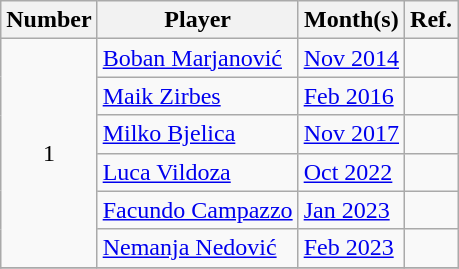<table class="wikitable">
<tr>
<th>Number</th>
<th>Player</th>
<th>Month(s)</th>
<th>Ref.</th>
</tr>
<tr>
<td rowspan=6 style="text-align:center;">1</td>
<td> <a href='#'>Boban Marjanović</a></td>
<td><a href='#'>Nov 2014</a></td>
<td></td>
</tr>
<tr>
<td> <a href='#'>Maik Zirbes</a></td>
<td><a href='#'>Feb 2016</a></td>
<td></td>
</tr>
<tr>
<td> <a href='#'>Milko Bjelica</a></td>
<td><a href='#'>Nov 2017</a></td>
<td></td>
</tr>
<tr>
<td> <a href='#'>Luca Vildoza</a></td>
<td><a href='#'>Oct 2022</a></td>
<td></td>
</tr>
<tr>
<td> <a href='#'>Facundo Campazzo</a></td>
<td><a href='#'>Jan 2023</a></td>
<td></td>
</tr>
<tr>
<td> <a href='#'>Nemanja Nedović</a></td>
<td><a href='#'>Feb 2023</a></td>
<td></td>
</tr>
<tr>
</tr>
</table>
